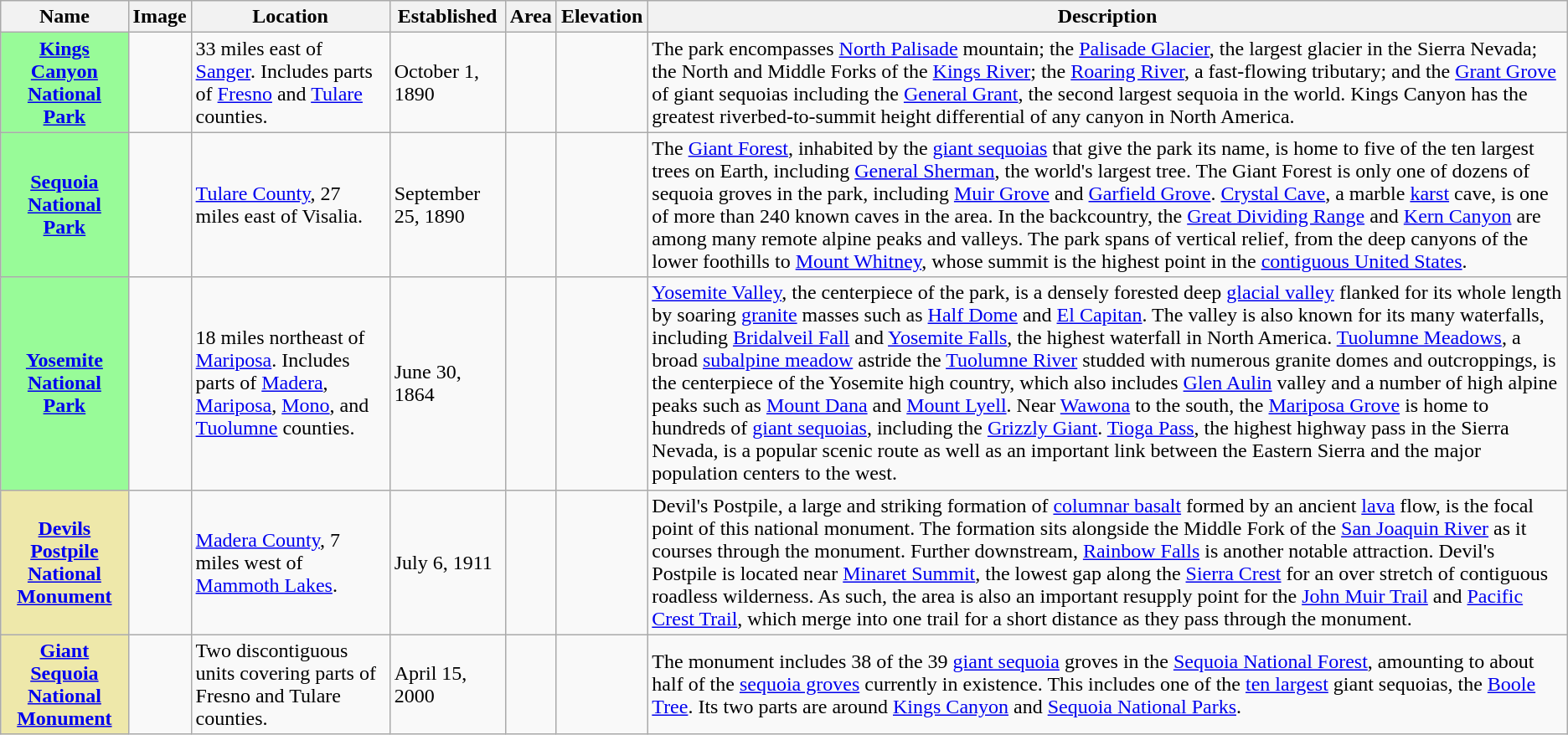<table class="wikitable sortable plainrowheaders">
<tr>
<th scope="col">Name</th>
<th scope="col" class="unsortable">Image</th>
<th scope="col">Location</th>
<th scope="col">Established</th>
<th scope="col">Area</th>
<th scope="col">Elevation</th>
<th scope="col" class="unsortable">Description</th>
</tr>
<tr>
<th style="background:palegreen"><a href='#'>Kings Canyon National Park</a></th>
<td></td>
<td>33 miles east of <a href='#'>Sanger</a>. Includes parts of <a href='#'>Fresno</a> and <a href='#'>Tulare</a> counties.<br></td>
<td>October 1, 1890</td>
<td></td>
<td></td>
<td>The park encompasses <a href='#'>North Palisade</a> mountain; the <a href='#'>Palisade Glacier</a>, the largest glacier in the Sierra Nevada; the North and Middle Forks of the <a href='#'>Kings River</a>; the <a href='#'>Roaring River</a>, a fast-flowing tributary; and the <a href='#'>Grant Grove</a> of giant sequoias including the <a href='#'>General Grant</a>, the second largest sequoia in the world. Kings Canyon has the greatest riverbed-to-summit height differential of any canyon in North America.</td>
</tr>
<tr>
<th style="background:palegreen"><a href='#'>Sequoia National Park</a></th>
<td></td>
<td><a href='#'>Tulare County</a>, 27 miles east of Visalia.<br></td>
<td>September 25, 1890</td>
<td></td>
<td></td>
<td>The <a href='#'>Giant Forest</a>, inhabited by the <a href='#'>giant sequoias</a> that give the park its name, is home to five of the ten largest trees on Earth, including <a href='#'>General Sherman</a>, the world's largest tree. The Giant Forest is only one of dozens of sequoia groves in the park, including <a href='#'>Muir Grove</a> and <a href='#'>Garfield Grove</a>. <a href='#'>Crystal Cave</a>, a marble <a href='#'>karst</a> cave, is one of more than 240 known caves in the area. In the backcountry, the <a href='#'>Great Dividing Range</a> and <a href='#'>Kern Canyon</a> are among many remote alpine peaks and valleys. The park spans  of vertical relief, from the deep canyons of the lower foothills to <a href='#'>Mount Whitney</a>, whose summit is the highest point in the <a href='#'>contiguous United States</a>.</td>
</tr>
<tr>
<th style="background:palegreen"><a href='#'>Yosemite National Park</a></th>
<td></td>
<td>18 miles northeast of <a href='#'>Mariposa</a>. Includes parts of <a href='#'>Madera</a>, <a href='#'>Mariposa</a>, <a href='#'>Mono</a>, and <a href='#'>Tuolumne</a> counties.<br></td>
<td>June 30, 1864</td>
<td></td>
<td></td>
<td><a href='#'>Yosemite Valley</a>, the centerpiece of the park, is a densely forested  deep <a href='#'>glacial valley</a> flanked for its whole length by soaring <a href='#'>granite</a> masses such as <a href='#'>Half Dome</a> and <a href='#'>El Capitan</a>. The valley is also known for its many waterfalls, including <a href='#'>Bridalveil Fall</a> and <a href='#'>Yosemite Falls</a>, the highest waterfall in North America. <a href='#'>Tuolumne Meadows</a>, a broad <a href='#'>subalpine meadow</a> astride the <a href='#'>Tuolumne River</a> studded with numerous granite domes and outcroppings, is the centerpiece of the Yosemite high country, which also includes <a href='#'>Glen Aulin</a> valley and a number of high alpine peaks such as <a href='#'>Mount Dana</a> and <a href='#'>Mount Lyell</a>. Near <a href='#'>Wawona</a> to the south, the <a href='#'>Mariposa Grove</a> is home to hundreds of <a href='#'>giant sequoias</a>, including the <a href='#'>Grizzly Giant</a>. <a href='#'>Tioga Pass</a>, the highest highway pass in the Sierra Nevada, is a popular scenic route as well as an important link between the Eastern Sierra and the major population centers to the west.</td>
</tr>
<tr>
<th style="background:palegoldenrod"><a href='#'>Devils Postpile National Monument</a></th>
<td></td>
<td><a href='#'>Madera County</a>, 7 miles west of <a href='#'>Mammoth Lakes</a>.<br></td>
<td>July 6, 1911</td>
<td></td>
<td></td>
<td>Devil's Postpile, a large and striking formation of <a href='#'>columnar basalt</a> formed by an ancient <a href='#'>lava</a> flow, is the focal point of this national monument. The formation sits alongside the Middle Fork of the <a href='#'>San Joaquin River</a> as it courses through the monument. Further downstream, <a href='#'>Rainbow Falls</a> is another notable attraction. Devil's Postpile is located near <a href='#'>Minaret Summit</a>, the lowest gap along the <a href='#'>Sierra Crest</a> for an over  stretch of contiguous roadless wilderness. As such, the area is also an important resupply point for the <a href='#'>John Muir Trail</a> and <a href='#'>Pacific Crest Trail</a>, which merge into one trail for a short distance as they pass through the monument.</td>
</tr>
<tr>
<th style="background:palegoldenrod"><a href='#'>Giant Sequoia National Monument</a></th>
<td></td>
<td>Two discontiguous units covering parts of Fresno and Tulare counties.<br></td>
<td>April 15, 2000</td>
<td></td>
<td></td>
<td>The monument includes 38 of the 39 <a href='#'>giant sequoia</a> groves in the <a href='#'>Sequoia National Forest</a>, amounting to about half of the <a href='#'>sequoia groves</a> currently in existence. This includes one of the <a href='#'>ten largest</a> giant sequoias, the <a href='#'>Boole Tree</a>. Its two parts are around <a href='#'>Kings Canyon</a> and <a href='#'>Sequoia National Parks</a>.</td>
</tr>
</table>
